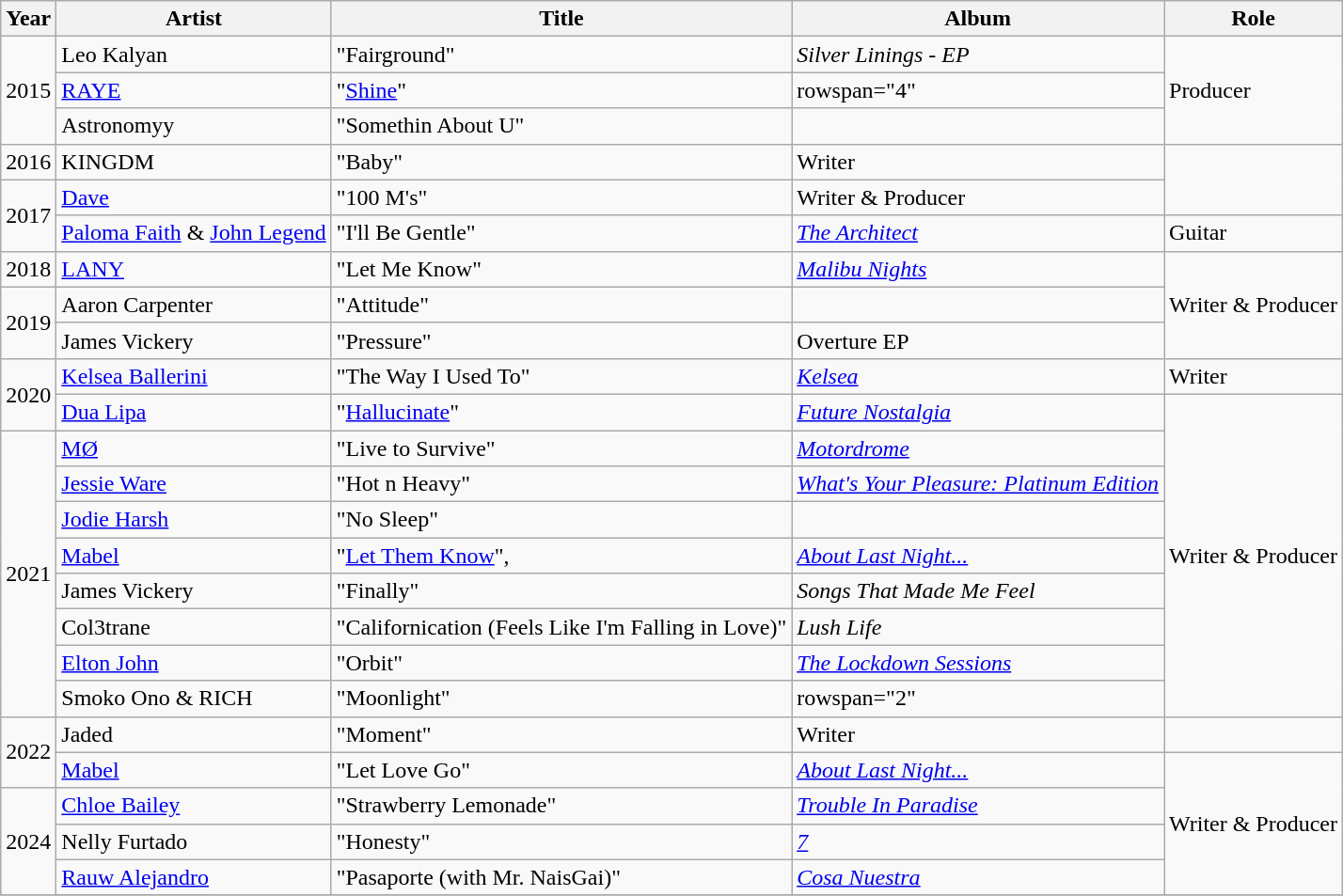<table class="wikitable">
<tr>
<th scope="col">Year</th>
<th scope="col">Artist</th>
<th scope="col">Title</th>
<th scope="col">Album</th>
<th scope="col">Role</th>
</tr>
<tr>
<td rowspan="3">2015</td>
<td>Leo Kalyan</td>
<td>"Fairground"</td>
<td><em>Silver Linings - EP</em></td>
<td rowspan="3">Producer</td>
</tr>
<tr>
<td><a href='#'>RAYE</a></td>
<td>"<a href='#'>Shine</a>"</td>
<td>rowspan="4" </td>
</tr>
<tr>
<td>Astronomyy</td>
<td>"Somethin About U"</td>
</tr>
<tr>
<td>2016</td>
<td>KINGDM</td>
<td>"Baby" </td>
<td>Writer</td>
</tr>
<tr>
<td rowspan="2">2017</td>
<td><a href='#'>Dave</a></td>
<td>"100 M's"</td>
<td>Writer & Producer</td>
</tr>
<tr>
<td><a href='#'>Paloma Faith</a> & <a href='#'>John Legend</a></td>
<td>"I'll Be Gentle"</td>
<td><em><a href='#'>The Architect</a></em></td>
<td>Guitar</td>
</tr>
<tr>
<td>2018</td>
<td><a href='#'>LANY</a></td>
<td>"Let Me Know"</td>
<td><em><a href='#'>Malibu Nights</a></em></td>
<td rowspan="3">Writer & Producer</td>
</tr>
<tr>
<td rowspan="2">2019</td>
<td>Aaron Carpenter</td>
<td>"Attitude"</td>
<td></td>
</tr>
<tr>
<td>James Vickery</td>
<td>"Pressure"</td>
<td>Overture EP</td>
</tr>
<tr>
<td rowspan="2">2020</td>
<td><a href='#'>Kelsea Ballerini</a></td>
<td>"The Way I Used To"</td>
<td><em><a href='#'>Kelsea</a></em></td>
<td>Writer</td>
</tr>
<tr>
<td><a href='#'>Dua Lipa</a></td>
<td>"<a href='#'>Hallucinate</a>"</td>
<td><em><a href='#'>Future Nostalgia</a></em></td>
<td rowspan="9">Writer & Producer</td>
</tr>
<tr>
<td rowspan="8">2021</td>
<td><a href='#'>MØ</a></td>
<td>"Live to Survive"</td>
<td><em><a href='#'>Motordrome</a></em></td>
</tr>
<tr>
<td><a href='#'>Jessie Ware</a></td>
<td>"Hot n Heavy"</td>
<td><em><a href='#'>What's Your Pleasure: Platinum Edition</a></em></td>
</tr>
<tr>
<td><a href='#'>Jodie Harsh</a></td>
<td>"No Sleep"</td>
<td></td>
</tr>
<tr>
<td><a href='#'>Mabel</a></td>
<td>"<a href='#'>Let Them Know</a>",</td>
<td><em><a href='#'>About Last Night...</a></em></td>
</tr>
<tr>
<td>James Vickery</td>
<td>"Finally"</td>
<td><em>Songs That Made Me Feel</em></td>
</tr>
<tr>
<td>Col3trane</td>
<td>"Californication (Feels Like I'm Falling in Love)"</td>
<td><em>Lush Life</em></td>
</tr>
<tr>
<td><a href='#'>Elton John</a></td>
<td>"Orbit"</td>
<td><em><a href='#'>The Lockdown Sessions</a></em></td>
</tr>
<tr>
<td>Smoko Ono & RICH</td>
<td>"Moonlight"</td>
<td>rowspan="2" </td>
</tr>
<tr>
<td rowspan="2">2022</td>
<td>Jaded</td>
<td>"Moment" </td>
<td>Writer</td>
</tr>
<tr>
<td><a href='#'>Mabel</a></td>
<td>"Let Love Go" </td>
<td><em><a href='#'>About Last Night...</a></em></td>
<td rowspan="4">Writer & Producer</td>
</tr>
<tr>
<td rowspan="3">2024</td>
<td><a href='#'>Chloe Bailey</a></td>
<td>"Strawberry Lemonade"</td>
<td><em><a href='#'>Trouble In Paradise</a></em></td>
</tr>
<tr>
<td>Nelly Furtado</td>
<td>"Honesty"</td>
<td><em><a href='#'>7</a></em></td>
</tr>
<tr>
<td><a href='#'>Rauw Alejandro</a></td>
<td>"Pasaporte (with Mr. NaisGai)"</td>
<td><em><a href='#'>Cosa Nuestra</a></em></td>
</tr>
<tr>
</tr>
</table>
